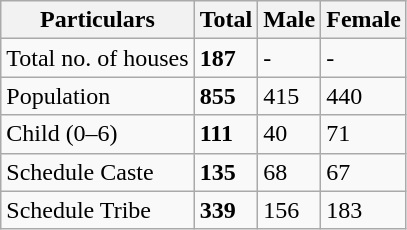<table class="wikitable">
<tr>
<th>Particulars</th>
<th>Total</th>
<th>Male</th>
<th>Female</th>
</tr>
<tr>
<td>Total no. of houses</td>
<td><strong>187</strong></td>
<td>-</td>
<td>-</td>
</tr>
<tr>
<td>Population</td>
<td><strong>855</strong></td>
<td>415</td>
<td>440</td>
</tr>
<tr>
<td>Child (0–6)</td>
<td><strong>111</strong></td>
<td>40</td>
<td>71</td>
</tr>
<tr>
<td>Schedule Caste</td>
<td><strong>135</strong></td>
<td>68</td>
<td>67</td>
</tr>
<tr>
<td>Schedule Tribe</td>
<td><strong>339</strong></td>
<td>156</td>
<td>183</td>
</tr>
</table>
